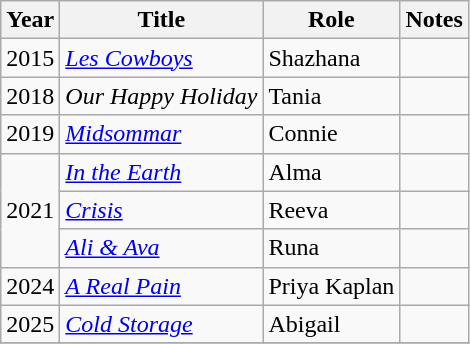<table class="wikitable sortable">
<tr>
<th>Year</th>
<th>Title</th>
<th>Role</th>
<th class="unsortable">Notes</th>
</tr>
<tr>
<td>2015</td>
<td><em><a href='#'>Les Cowboys</a></em></td>
<td>Shazhana</td>
<td></td>
</tr>
<tr>
<td>2018</td>
<td><em>Our Happy Holiday</em></td>
<td>Tania</td>
<td></td>
</tr>
<tr>
<td>2019</td>
<td><em><a href='#'>Midsommar</a></em></td>
<td>Connie</td>
<td></td>
</tr>
<tr>
<td rowspan="3">2021</td>
<td><em><a href='#'>In the Earth</a></em></td>
<td>Alma</td>
<td></td>
</tr>
<tr>
<td><em><a href='#'>Crisis</a></em></td>
<td>Reeva</td>
<td></td>
</tr>
<tr>
<td><em><a href='#'>Ali & Ava</a></em></td>
<td>Runa</td>
<td></td>
</tr>
<tr>
<td>2024</td>
<td><em><a href='#'>A Real Pain</a></em></td>
<td>Priya Kaplan</td>
<td></td>
</tr>
<tr>
<td>2025</td>
<td><em><a href='#'>Cold Storage</a></em></td>
<td>Abigail</td>
<td></td>
</tr>
<tr>
</tr>
</table>
